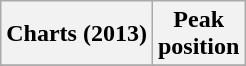<table class="wikitable sortable plainrowheaders" style="text-align:center;">
<tr>
<th align="left">Charts (2013)</th>
<th align="left">Peak<br>position</th>
</tr>
<tr>
</tr>
</table>
